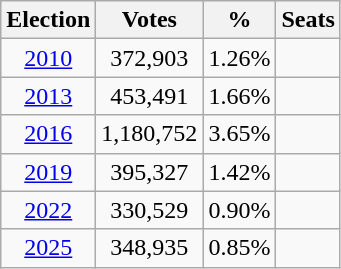<table class=wikitable style="text-align:center">
<tr>
<th>Election</th>
<th>Votes</th>
<th>%</th>
<th>Seats</th>
</tr>
<tr>
<td><a href='#'>2010</a></td>
<td>372,903</td>
<td>1.26%</td>
<td></td>
</tr>
<tr>
<td><a href='#'>2013</a></td>
<td>453,491</td>
<td>1.66%</td>
<td></td>
</tr>
<tr>
<td><a href='#'>2016</a></td>
<td>1,180,752</td>
<td>3.65%</td>
<td></td>
</tr>
<tr>
<td><a href='#'>2019</a></td>
<td>395,327</td>
<td>1.42%</td>
<td></td>
</tr>
<tr>
<td><a href='#'>2022</a></td>
<td>330,529</td>
<td>0.90%</td>
<td></td>
</tr>
<tr>
<td><a href='#'>2025</a></td>
<td>348,935</td>
<td>0.85%</td>
<td></td>
</tr>
</table>
